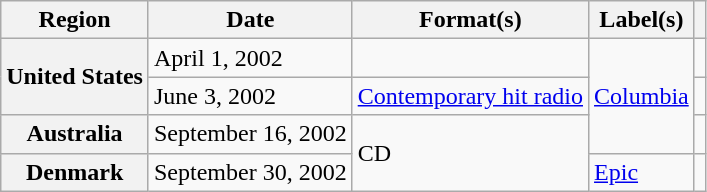<table class="wikitable plainrowheaders">
<tr>
<th scope="col">Region</th>
<th scope="col">Date</th>
<th scope="col">Format(s)</th>
<th scope="col">Label(s)</th>
<th scope="col"></th>
</tr>
<tr>
<th scope="row" rowspan="2">United States</th>
<td>April 1, 2002</td>
<td></td>
<td rowspan="3"><a href='#'>Columbia</a></td>
<td></td>
</tr>
<tr>
<td>June 3, 2002</td>
<td><a href='#'>Contemporary hit radio</a></td>
<td></td>
</tr>
<tr>
<th scope="row">Australia</th>
<td>September 16, 2002</td>
<td rowspan="2">CD</td>
<td></td>
</tr>
<tr>
<th scope="row">Denmark</th>
<td>September 30, 2002</td>
<td><a href='#'>Epic</a></td>
<td></td>
</tr>
</table>
